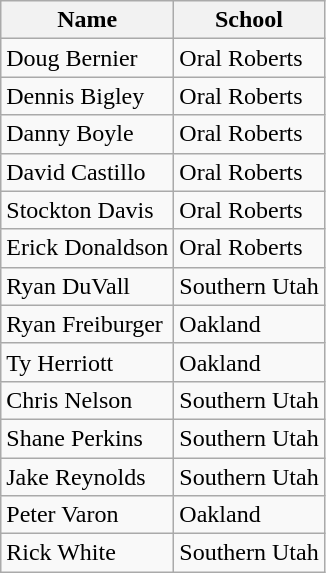<table class=wikitable>
<tr>
<th>Name</th>
<th>School</th>
</tr>
<tr>
<td>Doug Bernier</td>
<td>Oral Roberts</td>
</tr>
<tr>
<td>Dennis Bigley</td>
<td>Oral Roberts</td>
</tr>
<tr>
<td>Danny Boyle</td>
<td>Oral Roberts</td>
</tr>
<tr>
<td>David Castillo</td>
<td>Oral Roberts</td>
</tr>
<tr>
<td>Stockton Davis</td>
<td>Oral Roberts</td>
</tr>
<tr>
<td>Erick Donaldson</td>
<td>Oral Roberts</td>
</tr>
<tr>
<td>Ryan DuVall</td>
<td>Southern Utah</td>
</tr>
<tr>
<td>Ryan Freiburger</td>
<td>Oakland</td>
</tr>
<tr>
<td>Ty Herriott</td>
<td>Oakland</td>
</tr>
<tr>
<td>Chris Nelson</td>
<td>Southern Utah</td>
</tr>
<tr>
<td>Shane Perkins</td>
<td>Southern Utah</td>
</tr>
<tr>
<td>Jake Reynolds</td>
<td>Southern Utah</td>
</tr>
<tr>
<td>Peter Varon</td>
<td>Oakland</td>
</tr>
<tr>
<td>Rick White</td>
<td>Southern Utah</td>
</tr>
</table>
